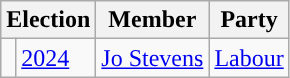<table class="wikitable">
<tr>
<th colspan="2">Election</th>
<th>Member</th>
<th>Party</th>
</tr>
<tr>
<td style="color:inherit;background-color: "></td>
<td><a href='#'>2024</a></td>
<td><a href='#'>Jo Stevens</a></td>
<td><a href='#'>Labour</a></td>
</tr>
</table>
